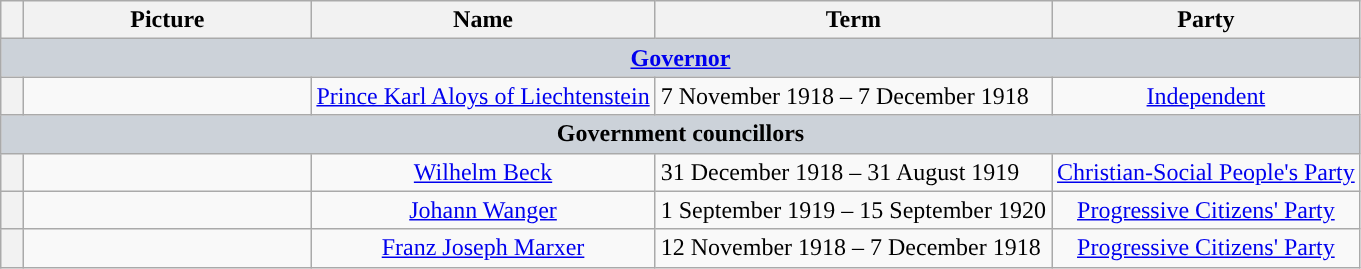<table class="wikitable" style="text-align:center">
<tr>
<th style="width: 0.5em"></th>
<th style="width: 11.5em"><strong>Picture</strong></th>
<th>Name</th>
<th>Term</th>
<th>Party</th>
</tr>
<tr>
<th colspan="5" style="background:#CCD2D9"><a href='#'>Governor</a></th>
</tr>
<tr>
<th style="background:"></th>
<td></td>
<td><a href='#'>Prince Karl Aloys of Liechtenstein</a></td>
<td style="text-align:left">7 November 1918 – 7 December 1918</td>
<td><a href='#'>Independent</a></td>
</tr>
<tr>
<th colspan="5" style="background:#CCD2D9">Government councillors</th>
</tr>
<tr>
<th style="background:"></th>
<td></td>
<td><a href='#'>Wilhelm Beck</a></td>
<td style="text-align:left">31 December 1918 – 31 August 1919</td>
<td><a href='#'>Christian-Social People's Party</a></td>
</tr>
<tr>
<th style="background:"></th>
<td></td>
<td><a href='#'>Johann Wanger</a></td>
<td>1 September 1919 – 15 September 1920</td>
<td><a href='#'>Progressive Citizens' Party</a></td>
</tr>
<tr>
<th style="background:"></th>
<td></td>
<td><a href='#'>Franz Joseph Marxer</a></td>
<td style="text-align:left">12 November 1918 – 7 December 1918</td>
<td><a href='#'>Progressive Citizens' Party</a></td>
</tr>
</table>
